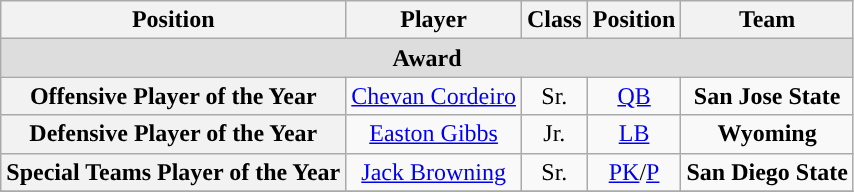<table class="wikitable">
<tr>
<th>Position</th>
<th>Player</th>
<th>Class</th>
<th>Position</th>
<th>Team</th>
</tr>
<tr>
<td colspan="5" style="text-align:center; background:#ddd;"><strong>Award</strong></td>
</tr>
<tr style="text-align:center;">
<th rowspan="1">Offensive Player of the Year</th>
<td><a href='#'>Chevan Cordeiro</a></td>
<td>Sr.</td>
<td><a href='#'>QB</a></td>
<td><strong>San Jose State</strong></td>
</tr>
<tr style="text-align:center;">
<th rowspan="1">Defensive Player of the Year</th>
<td><a href='#'>Easton Gibbs</a></td>
<td>Jr.</td>
<td><a href='#'>LB</a></td>
<td><strong>Wyoming</strong></td>
</tr>
<tr style="text-align:center;">
<th rowspan="1">Special Teams Player of the Year</th>
<td><a href='#'>Jack Browning</a></td>
<td>Sr.</td>
<td><a href='#'>PK</a>/<a href='#'>P</a></td>
<td><strong>San Diego State</strong></td>
</tr>
<tr>
</tr>
</table>
